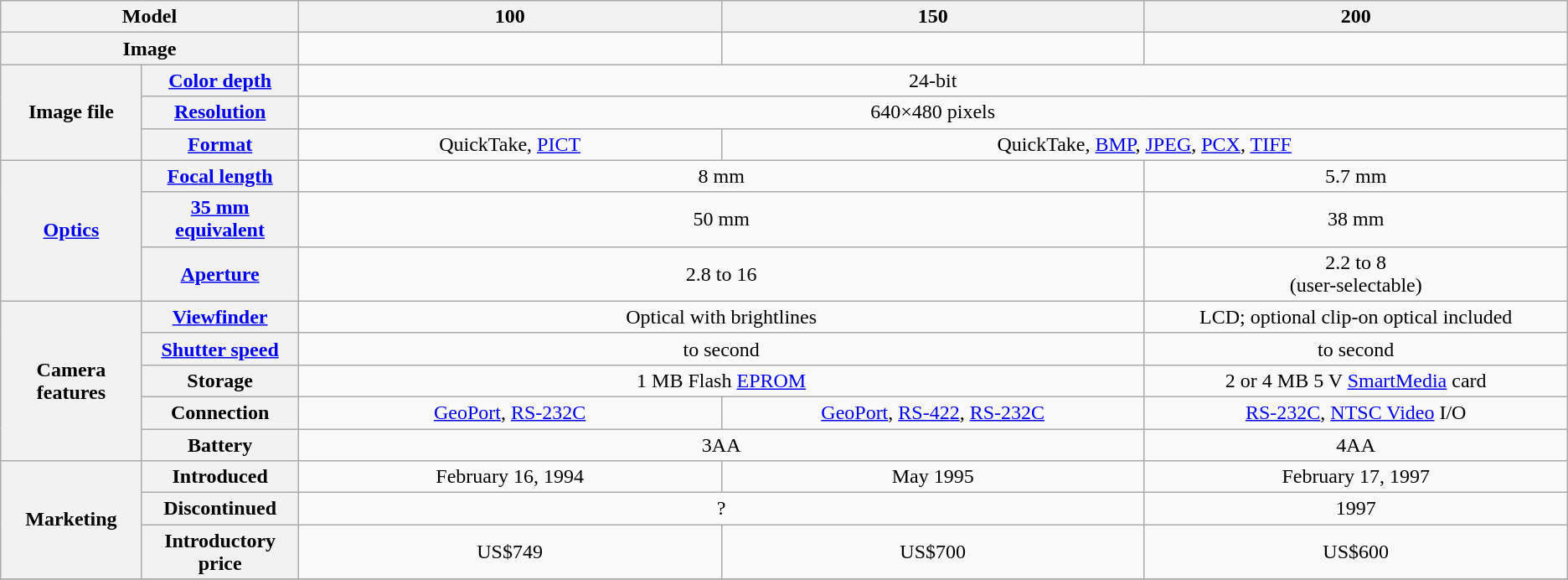<table class ="wikitable" style="text-align:center;">
<tr>
<th colspan=2 style="width:19%;">Model</th>
<th style="width:27%;">100</th>
<th style="width:27%;">150</th>
<th style="width:27%;">200</th>
</tr>
<tr>
<th colspan=2>Image</th>
<td></td>
<td></td>
<td></td>
</tr>
<tr>
<th rowspan=3>Image file</th>
<th><a href='#'>Color depth</a></th>
<td colspan = "3">24-bit</td>
</tr>
<tr>
<th><a href='#'>Resolution</a></th>
<td colspan = "3">640×480 pixels</td>
</tr>
<tr>
<th><a href='#'>Format</a></th>
<td>QuickTake, <a href='#'>PICT</a></td>
<td colspan = "2">QuickTake, <a href='#'>BMP</a>, <a href='#'>JPEG</a>, <a href='#'>PCX</a>, <a href='#'>TIFF</a></td>
</tr>
<tr>
<th rowspan=3><a href='#'>Optics</a></th>
<th><a href='#'>Focal length</a></th>
<td colspan = "2">8 mm</td>
<td>5.7 mm</td>
</tr>
<tr>
<th><a href='#'>35 mm equivalent</a></th>
<td colspan = "2">50 mm</td>
<td>38 mm</td>
</tr>
<tr>
<th><a href='#'>Aperture</a></th>
<td colspan = "2">2.8 to 16</td>
<td>2.2 to 8<br>(user-selectable)</td>
</tr>
<tr>
<th rowspan=5>Camera features</th>
<th><a href='#'>Viewfinder</a></th>
<td colspan = "2">Optical with brightlines</td>
<td>LCD; optional clip-on optical included</td>
</tr>
<tr>
<th><a href='#'>Shutter speed</a></th>
<td colspan = "2"> to  second</td>
<td> to  second</td>
</tr>
<tr>
<th>Storage</th>
<td colspan = "2">1 MB Flash <a href='#'>EPROM</a></td>
<td>2 or 4 MB 5 V <a href='#'>SmartMedia</a> card</td>
</tr>
<tr>
<th>Connection</th>
<td><a href='#'>GeoPort</a>, <a href='#'>RS-232C</a></td>
<td><a href='#'>GeoPort</a>, <a href='#'>RS-422</a>, <a href='#'>RS-232C</a></td>
<td><a href='#'>RS-232C</a>, <a href='#'>NTSC Video</a> I/O</td>
</tr>
<tr>
<th>Battery</th>
<td colspan = "2">3AA</td>
<td>4AA</td>
</tr>
<tr>
<th rowspan=3>Marketing</th>
<th>Introduced</th>
<td>February 16, 1994</td>
<td>May 1995</td>
<td>February 17, 1997</td>
</tr>
<tr>
<th>Discontinued</th>
<td colspan = "2">?</td>
<td>1997</td>
</tr>
<tr>
<th>Introductory price</th>
<td>US$749</td>
<td>US$700</td>
<td>US$600</td>
</tr>
<tr>
</tr>
</table>
